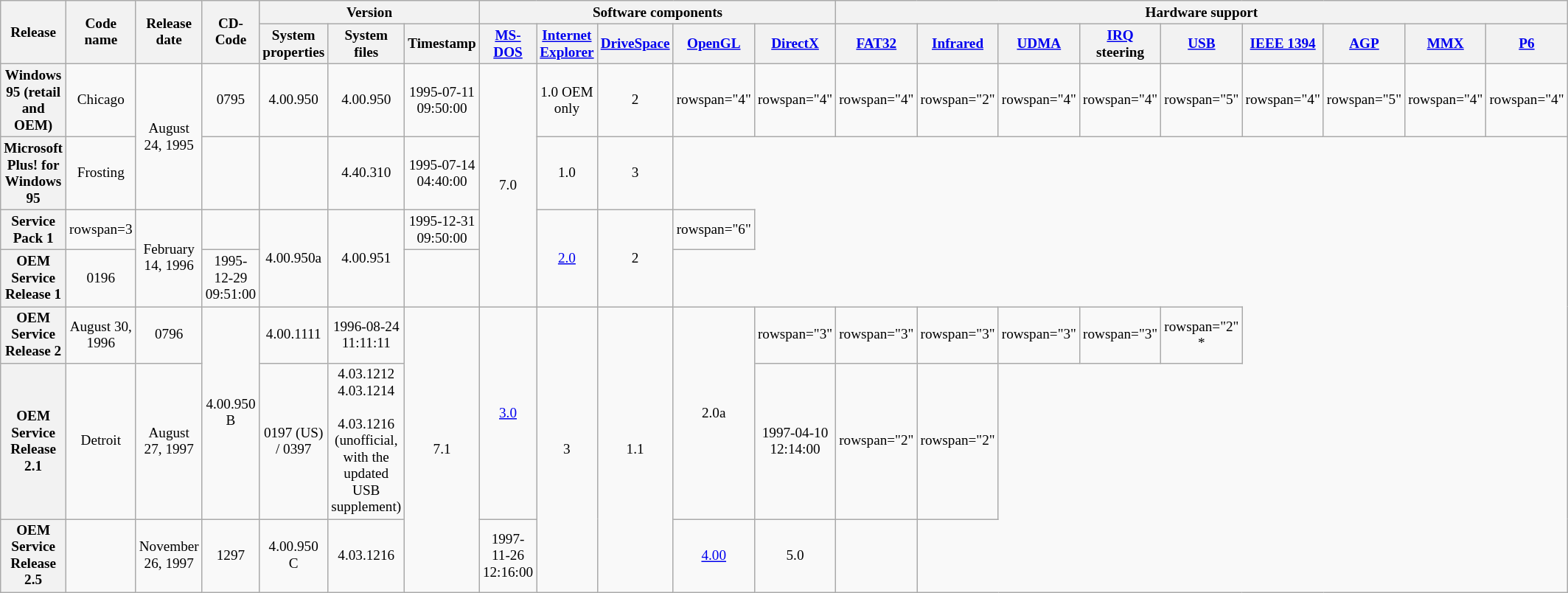<table class=wikitable style="font-size: 80%; text-align: center; width: 100%">
<tr>
<th scope="col" rowspan=2>Release</th>
<th scope="col" rowspan=2>Code name</th>
<th scope="col" rowspan=2>Release date</th>
<th scope="col" rowspan=2>CD-Code</th>
<th scope="col" colspan=3>Version </th>
<th scope="col" colspan=5>Software components</th>
<th scope="col" colspan=9>Hardware support</th>
</tr>
<tr>
<th scope="col">System properties</th>
<th scope="col">System files</th>
<th scope="col">Timestamp</th>
<th scope="col"><a href='#'>MS-DOS</a></th>
<th scope="col"><a href='#'>Internet Explorer</a></th>
<th scope="col"><a href='#'>DriveSpace</a></th>
<th scope="col"><a href='#'>OpenGL</a></th>
<th scope="col"><a href='#'>DirectX</a></th>
<th scope="col"><a href='#'>FAT32</a></th>
<th scope="col"><a href='#'>Infrared</a></th>
<th scope="col"><a href='#'>UDMA</a></th>
<th scope="col"><a href='#'>IRQ</a> steering</th>
<th scope="col"><a href='#'>USB</a></th>
<th scope="col"><a href='#'>IEEE 1394</a></th>
<th scope="col"><a href='#'>AGP</a></th>
<th scope="col"><a href='#'>MMX</a></th>
<th scope="col"><a href='#'>P6</a></th>
</tr>
<tr>
<th scope="row">Windows 95 (retail and OEM)</th>
<td>Chicago</td>
<td rowspan=2>August 24, 1995</td>
<td>0795</td>
<td>4.00.950</td>
<td>4.00.950</td>
<td>1995-07-11 09:50:00</td>
<td rowspan="4">7.0</td>
<td>1.0 OEM only</td>
<td>2</td>
<td>rowspan="4" </td>
<td>rowspan="4" </td>
<td>rowspan="4" </td>
<td>rowspan="2" </td>
<td>rowspan="4" </td>
<td>rowspan="4" </td>
<td>rowspan="5" </td>
<td>rowspan="4" </td>
<td>rowspan="5" </td>
<td>rowspan="4" </td>
<td>rowspan="4" </td>
</tr>
<tr>
<th scope="row">Microsoft Plus! for Windows 95</th>
<td>Frosting</td>
<td></td>
<td></td>
<td>4.40.310</td>
<td>1995-07-14 04:40:00</td>
<td>1.0</td>
<td>3</td>
</tr>
<tr>
<th scope="row">Service Pack 1</th>
<td>rowspan=3 </td>
<td rowspan=2>February 14, 1996</td>
<td></td>
<td rowspan="2">4.00.950a </td>
<td rowspan="2">4.00.951</td>
<td>1995-12-31 09:50:00</td>
<td rowspan="2"><a href='#'>2.0</a></td>
<td rowspan="2">2</td>
<td>rowspan="6" </td>
</tr>
<tr>
<th scope="row">OEM Service Release 1</th>
<td>0196</td>
<td>1995-12-29 09:51:00</td>
</tr>
<tr>
<th scope="row">OEM Service Release 2</th>
<td>August 30, 1996</td>
<td>0796</td>
<td rowspan="2">4.00.950 B </td>
<td>4.00.1111</td>
<td>1996-08-24 11:11:11</td>
<td rowspan="3">7.1</td>
<td rowspan="2"><a href='#'>3.0</a></td>
<td rowspan="3">3</td>
<td rowspan="3">1.1</td>
<td rowspan="2">2.0a</td>
<td>rowspan="3" </td>
<td>rowspan="3" </td>
<td>rowspan="3" </td>
<td>rowspan="3" </td>
<td>rowspan="3" </td>
<td>rowspan="2" *</td>
</tr>
<tr>
<th scope="row">OEM Service Release 2.1</th>
<td>Detroit</td>
<td>August 27, 1997</td>
<td>0197 (US) / 0397</td>
<td>4.03.1212<br>4.03.1214<br><br>4.03.1216 (unofficial, with the updated USB supplement)</td>
<td>1997-04-10 12:14:00</td>
<td>rowspan="2" </td>
<td>rowspan="2" </td>
</tr>
<tr>
<th scope="row">OEM Service Release 2.5</th>
<td></td>
<td>November 26, 1997</td>
<td>1297</td>
<td>4.00.950 C</td>
<td>4.03.1216</td>
<td>1997-11-26 12:16:00</td>
<td><a href='#'>4.00</a></td>
<td>5.0</td>
<td></td>
</tr>
</table>
